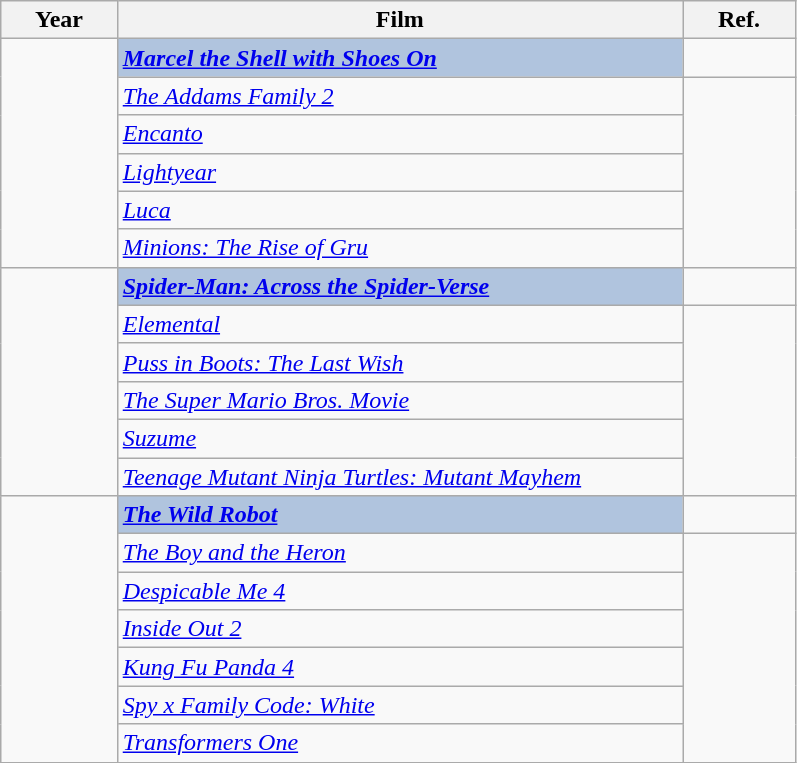<table class="wikitable" border="1" width="42%">
<tr>
<th width=7%>Year</th>
<th width=35%>Film</th>
<th width=7%>Ref.</th>
</tr>
<tr>
<td rowspan=6></td>
<td style="background:#B0C4DE;"><strong><em><a href='#'>Marcel the Shell with Shoes On</a></em></strong></td>
<td></td>
</tr>
<tr>
<td><em><a href='#'>The Addams Family 2</a></em></td>
</tr>
<tr>
<td><em><a href='#'>Encanto</a></em></td>
</tr>
<tr>
<td><em><a href='#'>Lightyear</a></em></td>
</tr>
<tr>
<td><em><a href='#'>Luca</a></em></td>
</tr>
<tr>
<td><em><a href='#'>Minions: The Rise of Gru</a></em></td>
</tr>
<tr>
<td rowspan=6></td>
<td style="background:#B0C4DE;"><strong><em><a href='#'>Spider-Man: Across the Spider-Verse</a></em></strong></td>
<td></td>
</tr>
<tr>
<td><em><a href='#'>Elemental</a></em></td>
</tr>
<tr>
<td><em><a href='#'>Puss in Boots: The Last Wish</a></em></td>
</tr>
<tr>
<td><em><a href='#'>The Super Mario Bros. Movie</a></em></td>
</tr>
<tr>
<td><em><a href='#'>Suzume</a></em></td>
</tr>
<tr>
<td><em><a href='#'>Teenage Mutant Ninja Turtles: Mutant Mayhem</a></em></td>
</tr>
<tr>
<td rowspan="8"></td>
<td style="background:#B0C4DE;"><strong><em><a href='#'><strong>The Wild Robot</strong></a></em></strong></td>
<td></td>
</tr>
<tr>
<td><em><a href='#'>The Boy and the Heron</a></em></td>
</tr>
<tr>
<td><em><a href='#'>Despicable Me 4</a></em></td>
</tr>
<tr>
<td><em><a href='#'>Inside Out 2</a></em></td>
</tr>
<tr>
<td><em><a href='#'>Kung Fu Panda 4</a></em></td>
</tr>
<tr>
<td><em><a href='#'>Spy x Family Code: White</a></em></td>
</tr>
<tr>
<td><em><a href='#'>Transformers One</a></em></td>
</tr>
<tr>
</tr>
</table>
